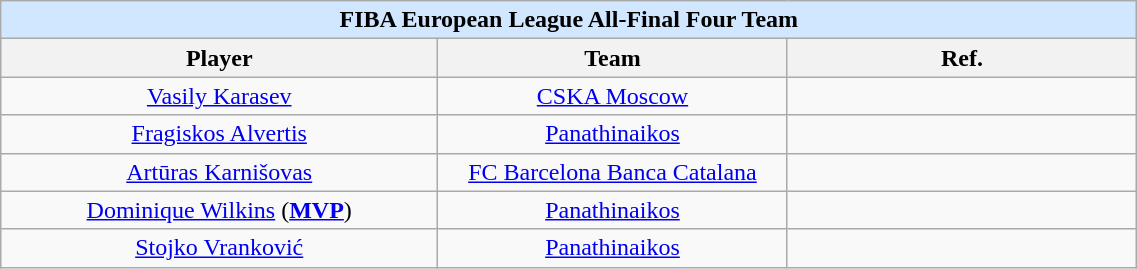<table class="wikitable" style="text-align: center;" width="60%">
<tr>
<td colspan=4 bgcolor="#D0E7FF"><strong>FIBA European League All-Final Four Team</strong></td>
</tr>
<tr>
<th width=25%>Player</th>
<th width=20%>Team</th>
<th width=20%>Ref.</th>
</tr>
<tr>
<td align="center"> <a href='#'>Vasily Karasev</a></td>
<td><a href='#'>CSKA Moscow</a></td>
<td></td>
</tr>
<tr>
<td align="center"> <a href='#'>Fragiskos Alvertis</a></td>
<td><a href='#'>Panathinaikos</a></td>
<td></td>
</tr>
<tr>
<td align="center"> <a href='#'>Artūras Karnišovas</a></td>
<td><a href='#'>FC Barcelona Banca Catalana</a></td>
<td></td>
</tr>
<tr>
<td align="center"> <a href='#'>Dominique Wilkins</a> (<strong><a href='#'>MVP</a></strong>)</td>
<td><a href='#'>Panathinaikos</a></td>
<td></td>
</tr>
<tr>
<td align="center"> <a href='#'>Stojko Vranković</a></td>
<td><a href='#'>Panathinaikos</a></td>
<td></td>
</tr>
</table>
